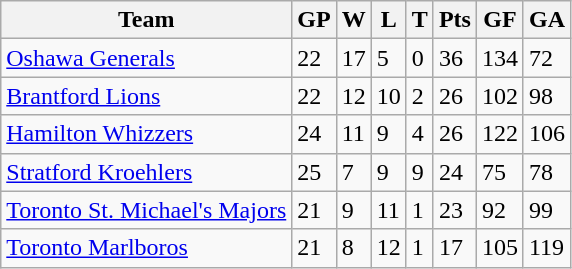<table class="wikitable">
<tr>
<th>Team</th>
<th>GP</th>
<th>W</th>
<th>L</th>
<th>T</th>
<th>Pts</th>
<th>GF</th>
<th>GA</th>
</tr>
<tr>
<td><a href='#'>Oshawa Generals</a></td>
<td>22</td>
<td>17</td>
<td>5</td>
<td>0</td>
<td>36</td>
<td>134</td>
<td>72</td>
</tr>
<tr>
<td><a href='#'>Brantford Lions</a></td>
<td>22</td>
<td>12</td>
<td>10</td>
<td>2</td>
<td>26</td>
<td>102</td>
<td>98</td>
</tr>
<tr>
<td><a href='#'>Hamilton Whizzers</a></td>
<td>24</td>
<td>11</td>
<td>9</td>
<td>4</td>
<td>26</td>
<td>122</td>
<td>106</td>
</tr>
<tr>
<td><a href='#'>Stratford Kroehlers</a></td>
<td>25</td>
<td>7</td>
<td>9</td>
<td>9</td>
<td>24</td>
<td>75</td>
<td>78</td>
</tr>
<tr>
<td><a href='#'>Toronto St. Michael's Majors</a></td>
<td>21</td>
<td>9</td>
<td>11</td>
<td>1</td>
<td>23</td>
<td>92</td>
<td>99</td>
</tr>
<tr>
<td><a href='#'>Toronto Marlboros</a></td>
<td>21</td>
<td>8</td>
<td>12</td>
<td>1</td>
<td>17</td>
<td>105</td>
<td>119</td>
</tr>
</table>
